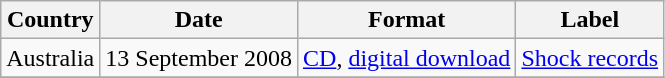<table class="wikitable" border="1">
<tr>
<th scope="col">Country</th>
<th scope="col">Date</th>
<th scope="col">Format</th>
<th scope="col">Label</th>
</tr>
<tr>
<td>Australia</td>
<td>13 September 2008</td>
<td><a href='#'>CD</a>, <a href='#'>digital download</a></td>
<td><a href='#'>Shock records</a></td>
</tr>
<tr>
</tr>
</table>
